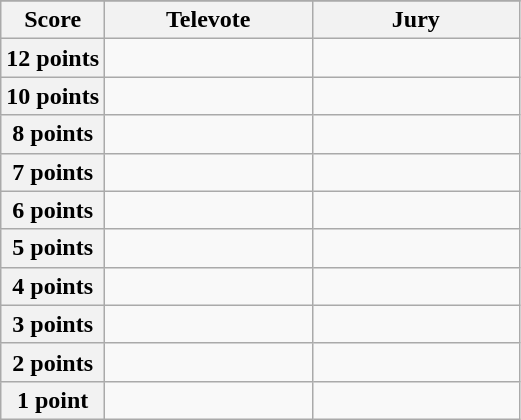<table class="wikitable">
<tr>
</tr>
<tr>
<th scope="col" width="20%">Score</th>
<th scope="col" width="40%">Televote</th>
<th scope="col" width="40%">Jury</th>
</tr>
<tr>
<th scope="row">12 points</th>
<td></td>
<td></td>
</tr>
<tr>
<th scope="row">10 points</th>
<td></td>
<td></td>
</tr>
<tr>
<th scope="row">8 points</th>
<td></td>
<td></td>
</tr>
<tr>
<th scope="row">7 points</th>
<td></td>
<td></td>
</tr>
<tr>
<th scope="row">6 points</th>
<td></td>
<td></td>
</tr>
<tr>
<th scope="row">5 points</th>
<td></td>
<td></td>
</tr>
<tr>
<th scope="row">4 points</th>
<td></td>
<td></td>
</tr>
<tr>
<th scope="row">3 points</th>
<td></td>
<td></td>
</tr>
<tr>
<th scope="row">2 points</th>
<td></td>
<td></td>
</tr>
<tr>
<th scope="row">1 point</th>
<td></td>
<td></td>
</tr>
</table>
